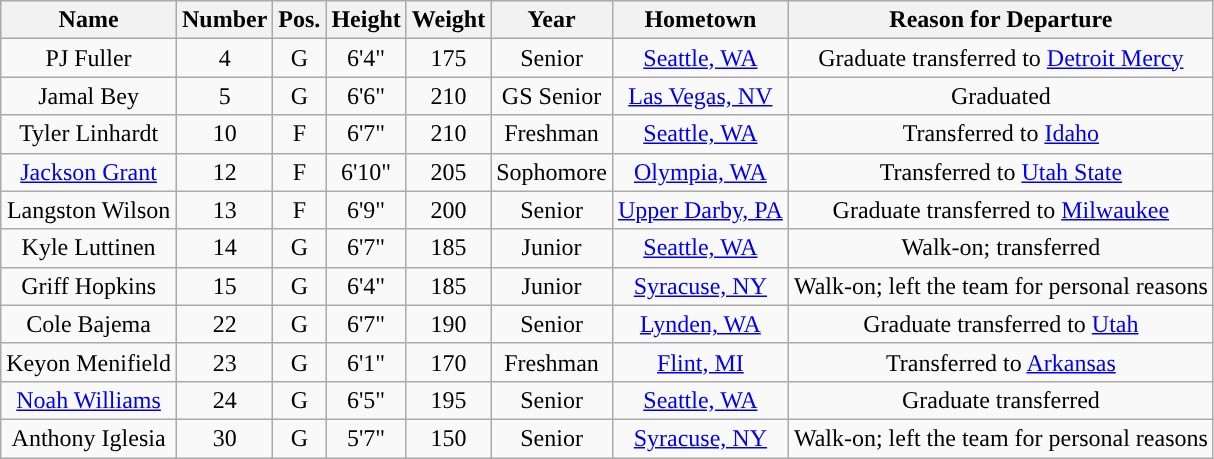<table class="wikitable sortable sortable" style="text-align: center">
<tr align=center>
<th>Name</th>
<th>Number</th>
<th>Pos.</th>
<th>Height</th>
<th>Weight</th>
<th>Year</th>
<th>Hometown</th>
<th>Reason for Departure</th>
</tr>
<tr>
<td>PJ Fuller</td>
<td>4</td>
<td>G</td>
<td>6'4"</td>
<td>175</td>
<td>Senior</td>
<td><a href='#'>Seattle, WA</a></td>
<td>Graduate transferred to <a href='#'>Detroit Mercy</a></td>
</tr>
<tr>
<td>Jamal Bey</td>
<td>5</td>
<td>G</td>
<td>6'6"</td>
<td>210</td>
<td>GS Senior</td>
<td><a href='#'>Las Vegas, NV</a></td>
<td>Graduated</td>
</tr>
<tr>
<td>Tyler Linhardt</td>
<td>10</td>
<td>F</td>
<td>6'7"</td>
<td>210</td>
<td>Freshman</td>
<td><a href='#'>Seattle, WA</a></td>
<td>Transferred to <a href='#'>Idaho</a></td>
</tr>
<tr>
<td><a href='#'>Jackson Grant</a></td>
<td>12</td>
<td>F</td>
<td>6'10"</td>
<td>205</td>
<td>Sophomore</td>
<td><a href='#'>Olympia, WA</a></td>
<td>Transferred to <a href='#'>Utah State</a></td>
</tr>
<tr>
<td>Langston Wilson</td>
<td>13</td>
<td>F</td>
<td>6'9"</td>
<td>200</td>
<td>Senior</td>
<td><a href='#'>Upper Darby, PA</a></td>
<td>Graduate transferred to <a href='#'>Milwaukee</a></td>
</tr>
<tr>
<td>Kyle Luttinen</td>
<td>14</td>
<td>G</td>
<td>6'7"</td>
<td>185</td>
<td>Junior</td>
<td><a href='#'>Seattle, WA</a></td>
<td>Walk-on; transferred</td>
</tr>
<tr>
<td>Griff Hopkins</td>
<td>15</td>
<td>G</td>
<td>6'4"</td>
<td>185</td>
<td>Junior</td>
<td><a href='#'>Syracuse, NY</a></td>
<td>Walk-on; left the team for personal reasons</td>
</tr>
<tr>
<td>Cole Bajema</td>
<td>22</td>
<td>G</td>
<td>6'7"</td>
<td>190</td>
<td>Senior</td>
<td><a href='#'>Lynden, WA</a></td>
<td>Graduate transferred to <a href='#'>Utah</a></td>
</tr>
<tr>
<td>Keyon Menifield</td>
<td>23</td>
<td>G</td>
<td>6'1"</td>
<td>170</td>
<td>Freshman</td>
<td><a href='#'>Flint, MI</a></td>
<td>Transferred to <a href='#'>Arkansas</a></td>
</tr>
<tr>
<td><a href='#'>Noah Williams</a></td>
<td>24</td>
<td>G</td>
<td>6'5"</td>
<td>195</td>
<td>Senior</td>
<td><a href='#'>Seattle, WA</a></td>
<td>Graduate transferred</td>
</tr>
<tr>
<td>Anthony Iglesia</td>
<td>30</td>
<td>G</td>
<td>5'7"</td>
<td>150</td>
<td>Senior</td>
<td><a href='#'>Syracuse, NY</a></td>
<td>Walk-on; left the team for personal reasons</td>
</tr>
</table>
